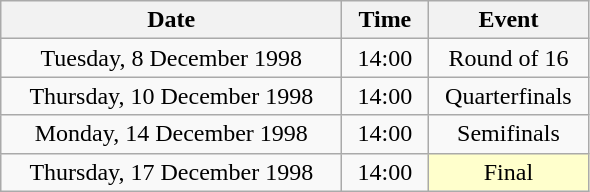<table class = "wikitable" style="text-align:center;">
<tr>
<th width=220>Date</th>
<th width=50>Time</th>
<th width=100>Event</th>
</tr>
<tr>
<td>Tuesday, 8 December 1998</td>
<td>14:00</td>
<td>Round of 16</td>
</tr>
<tr>
<td>Thursday, 10 December 1998</td>
<td>14:00</td>
<td>Quarterfinals</td>
</tr>
<tr>
<td>Monday, 14 December 1998</td>
<td>14:00</td>
<td>Semifinals</td>
</tr>
<tr>
<td>Thursday, 17 December 1998</td>
<td>14:00</td>
<td bgcolor=ffffcc>Final</td>
</tr>
</table>
